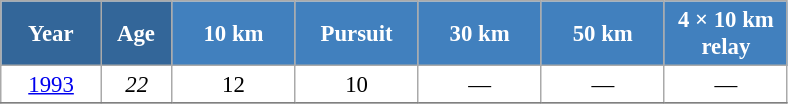<table class="wikitable" style="font-size:95%; text-align:center; border:grey solid 1px; border-collapse:collapse; background:#ffffff;">
<tr>
<th style="background-color:#369; color:white; width:60px;"> Year </th>
<th style="background-color:#369; color:white; width:40px;"> Age </th>
<th style="background-color:#4180be; color:white; width:75px;"> 10 km </th>
<th style="background-color:#4180be; color:white; width:75px;"> Pursuit </th>
<th style="background-color:#4180be; color:white; width:75px;"> 30 km </th>
<th style="background-color:#4180be; color:white; width:75px;"> 50 km </th>
<th style="background-color:#4180be; color:white; width:75px;"> 4 × 10 km <br> relay </th>
</tr>
<tr>
<td><a href='#'>1993</a></td>
<td><em>22</em></td>
<td>12</td>
<td>10</td>
<td>—</td>
<td>—</td>
<td>—</td>
</tr>
<tr>
</tr>
</table>
